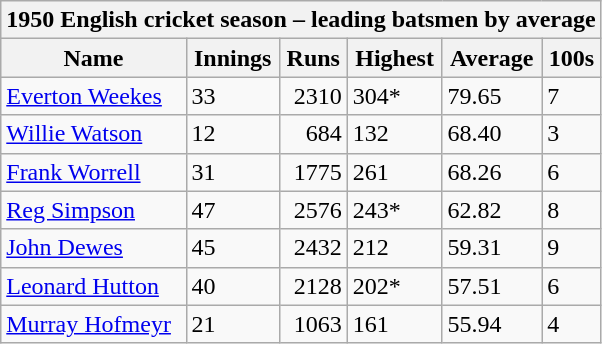<table class="wikitable">
<tr>
<th bgcolor="#efefef" colspan="7">1950 English cricket season – leading batsmen by average</th>
</tr>
<tr bgcolor="#efefef">
<th>Name</th>
<th>Innings</th>
<th>Runs</th>
<th>Highest</th>
<th>Average</th>
<th>100s</th>
</tr>
<tr>
<td><a href='#'>Everton Weekes</a></td>
<td>33</td>
<td align="right">2310</td>
<td>304*</td>
<td>79.65</td>
<td>7</td>
</tr>
<tr>
<td><a href='#'>Willie Watson</a></td>
<td>12</td>
<td align="right">684</td>
<td>132</td>
<td>68.40</td>
<td>3</td>
</tr>
<tr>
<td><a href='#'>Frank Worrell</a></td>
<td>31</td>
<td align="right">1775</td>
<td>261</td>
<td>68.26</td>
<td>6</td>
</tr>
<tr>
<td><a href='#'>Reg Simpson</a></td>
<td>47</td>
<td align="right">2576</td>
<td>243*</td>
<td>62.82</td>
<td>8</td>
</tr>
<tr>
<td><a href='#'>John Dewes</a></td>
<td>45</td>
<td align="right">2432</td>
<td>212</td>
<td>59.31</td>
<td>9</td>
</tr>
<tr>
<td><a href='#'>Leonard Hutton</a></td>
<td>40</td>
<td align="right">2128</td>
<td>202*</td>
<td>57.51</td>
<td>6</td>
</tr>
<tr>
<td><a href='#'>Murray Hofmeyr</a></td>
<td>21</td>
<td align="right">1063</td>
<td>161</td>
<td>55.94</td>
<td>4</td>
</tr>
</table>
